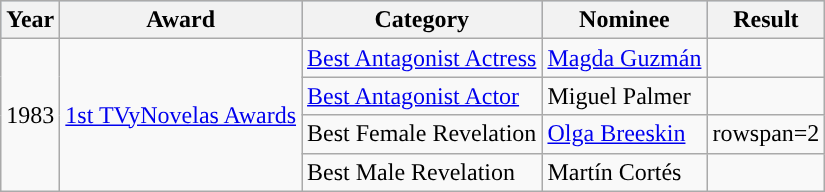<table class="wikitable">
<tr style="background:#b0c4de;">
<th>Year</th>
<th>Award</th>
<th>Category</th>
<th>Nominee</th>
<th>Result</th>
</tr>
<tr>
<td rowspan=4>1983</td>
<td rowspan=4><a href='#'>1st TVyNovelas Awards</a></td>
<td><a href='#'>Best Antagonist Actress</a></td>
<td><a href='#'>Magda Guzmán</a></td>
<td></td>
</tr>
<tr>
<td><a href='#'>Best Antagonist Actor</a></td>
<td>Miguel Palmer</td>
<td></td>
</tr>
<tr>
<td>Best Female Revelation</td>
<td><a href='#'>Olga Breeskin</a></td>
<td>rowspan=2 </td>
</tr>
<tr>
<td>Best Male Revelation</td>
<td>Martín Cortés</td>
</tr>
</table>
